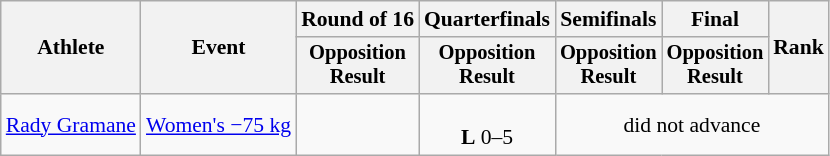<table class="wikitable" style="font-size:90%;">
<tr>
<th rowspan=2>Athlete</th>
<th rowspan=2>Event</th>
<th>Round of 16</th>
<th>Quarterfinals</th>
<th>Semifinals</th>
<th>Final</th>
<th rowspan=2>Rank</th>
</tr>
<tr style="font-size:95%">
<th>Opposition<br>Result</th>
<th>Opposition<br>Result</th>
<th>Opposition<br>Result</th>
<th>Opposition<br>Result</th>
</tr>
<tr align=center>
<td align=left><a href='#'>Rady Gramane</a></td>
<td align=left><a href='#'>Women's −75 kg</a></td>
<td></td>
<td><br><strong>L</strong> 0–5</td>
<td colspan=3>did not advance</td>
</tr>
</table>
